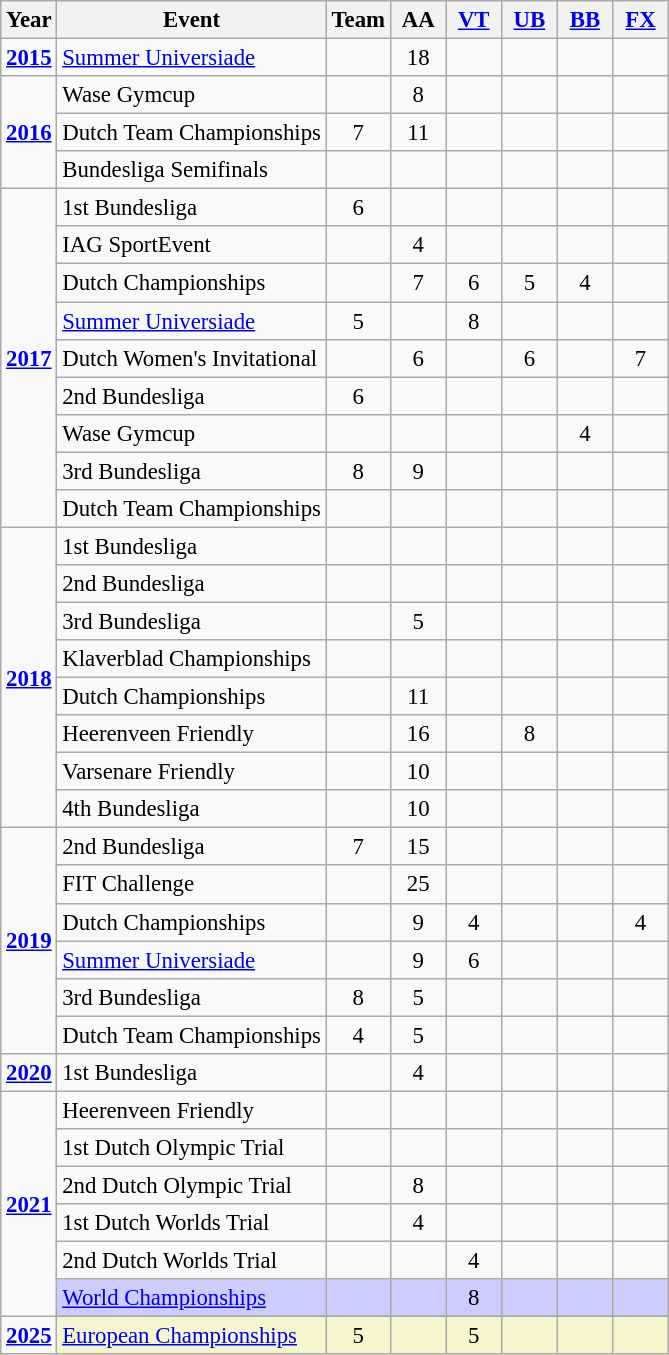<table class="wikitable" style="text-align:center; font-size:95%;">
<tr>
<th align="center">Year</th>
<th align="center">Event</th>
<th style="width:30px;">Team</th>
<th style="width:30px;">AA</th>
<th style="width:30px;"><a href='#'>VT</a></th>
<th style="width:30px;"><a href='#'>UB</a></th>
<th style="width:30px;"><a href='#'>BB</a></th>
<th style="width:30px;"><a href='#'>FX</a></th>
</tr>
<tr>
<td rowspan="1"><strong><a href='#'>2015</a></strong></td>
<td align=left><a href='#'>Summer Universiade</a></td>
<td></td>
<td>18</td>
<td></td>
<td></td>
<td></td>
<td></td>
</tr>
<tr>
<td rowspan="3"><strong><a href='#'>2016</a></strong></td>
<td align=left>Wase Gymcup</td>
<td></td>
<td>8</td>
<td></td>
<td></td>
<td></td>
<td></td>
</tr>
<tr>
<td align=left>Dutch Team Championships</td>
<td>7</td>
<td>11</td>
<td></td>
<td></td>
<td></td>
<td></td>
</tr>
<tr>
<td align=left>Bundesliga Semifinals</td>
<td></td>
<td></td>
<td></td>
<td></td>
<td></td>
<td></td>
</tr>
<tr>
<td rowspan="9"><strong><a href='#'>2017</a></strong></td>
<td align=left>1st Bundesliga</td>
<td>6</td>
<td></td>
<td></td>
<td></td>
<td></td>
<td></td>
</tr>
<tr>
<td align=left>IAG SportEvent</td>
<td></td>
<td>4</td>
<td></td>
<td></td>
<td></td>
<td></td>
</tr>
<tr>
<td align=left>Dutch Championships</td>
<td></td>
<td>7</td>
<td>6</td>
<td>5</td>
<td>4</td>
<td></td>
</tr>
<tr>
<td align=left><a href='#'>Summer Universiade</a></td>
<td>5</td>
<td></td>
<td>8</td>
<td></td>
<td></td>
<td></td>
</tr>
<tr>
<td align=left>Dutch Women's Invitational</td>
<td></td>
<td>6</td>
<td></td>
<td>6</td>
<td></td>
<td>7</td>
</tr>
<tr>
<td align=left>2nd Bundesliga</td>
<td>6</td>
<td></td>
<td></td>
<td></td>
<td></td>
<td></td>
</tr>
<tr>
<td align=left>Wase Gymcup</td>
<td></td>
<td></td>
<td></td>
<td></td>
<td>4</td>
<td></td>
</tr>
<tr>
<td align=left>3rd Bundesliga</td>
<td>8</td>
<td>9</td>
<td></td>
<td></td>
<td></td>
<td></td>
</tr>
<tr>
<td align=left>Dutch Team Championships</td>
<td></td>
<td></td>
<td></td>
<td></td>
<td></td>
<td></td>
</tr>
<tr>
<td rowspan="8"><strong><a href='#'>2018</a></strong></td>
<td align=left>1st Bundesliga</td>
<td></td>
<td></td>
<td></td>
<td></td>
<td></td>
<td></td>
</tr>
<tr>
<td align=left>2nd Bundesliga</td>
<td></td>
<td></td>
<td></td>
<td></td>
<td></td>
<td></td>
</tr>
<tr>
<td align=left>3rd Bundesliga</td>
<td></td>
<td>5</td>
<td></td>
<td></td>
<td></td>
<td></td>
</tr>
<tr>
<td align=left>Klaverblad Championships</td>
<td></td>
<td></td>
<td></td>
<td></td>
<td></td>
<td></td>
</tr>
<tr>
<td align=left>Dutch Championships</td>
<td></td>
<td>11</td>
<td></td>
<td></td>
<td></td>
<td></td>
</tr>
<tr>
<td align=left>Heerenveen Friendly</td>
<td></td>
<td>16</td>
<td></td>
<td>8</td>
<td></td>
<td></td>
</tr>
<tr>
<td align=left>Varsenare Friendly</td>
<td></td>
<td>10</td>
<td></td>
<td></td>
<td></td>
<td></td>
</tr>
<tr>
<td align=left>4th Bundesliga</td>
<td></td>
<td>10</td>
<td></td>
<td></td>
<td></td>
<td></td>
</tr>
<tr>
<td rowspan="6"><strong><a href='#'>2019</a></strong></td>
<td align=left>2nd Bundesliga</td>
<td>7</td>
<td>15</td>
<td></td>
<td></td>
<td></td>
<td></td>
</tr>
<tr>
<td align=left>FIT Challenge</td>
<td></td>
<td>25</td>
<td></td>
<td></td>
<td></td>
<td></td>
</tr>
<tr>
<td align=left>Dutch Championships</td>
<td></td>
<td>9</td>
<td>4</td>
<td></td>
<td></td>
<td>4</td>
</tr>
<tr>
<td align=left><a href='#'>Summer Universiade</a></td>
<td></td>
<td>9</td>
<td>6</td>
<td></td>
<td></td>
<td></td>
</tr>
<tr>
<td align=left>3rd Bundesliga</td>
<td>8</td>
<td>5</td>
<td></td>
<td></td>
<td></td>
<td></td>
</tr>
<tr>
<td align=left>Dutch Team Championships</td>
<td>4</td>
<td>5</td>
<td></td>
<td></td>
<td></td>
<td></td>
</tr>
<tr>
<td rowspan="1"><strong><a href='#'>2020</a></strong></td>
<td align=left>1st Bundesliga</td>
<td></td>
<td>4</td>
<td></td>
<td></td>
<td></td>
<td></td>
</tr>
<tr>
<td rowspan="6"><strong><a href='#'>2021</a></strong></td>
<td align=left>Heerenveen Friendly</td>
<td></td>
<td></td>
<td></td>
<td></td>
<td></td>
<td></td>
</tr>
<tr>
<td align=left>1st Dutch Olympic Trial</td>
<td></td>
<td></td>
<td></td>
<td></td>
<td></td>
<td></td>
</tr>
<tr>
<td align=left>2nd Dutch Olympic Trial</td>
<td></td>
<td>8</td>
<td></td>
<td></td>
<td></td>
<td></td>
</tr>
<tr>
<td align=left>1st Dutch Worlds Trial</td>
<td></td>
<td>4</td>
<td></td>
<td></td>
<td></td>
<td></td>
</tr>
<tr>
<td align=left>2nd Dutch Worlds Trial</td>
<td></td>
<td></td>
<td>4</td>
<td></td>
<td></td>
<td></td>
</tr>
<tr bgcolor=#CCCCFF>
<td align=left><a href='#'>World Championships</a></td>
<td></td>
<td></td>
<td>8</td>
<td></td>
<td></td>
<td></td>
</tr>
<tr>
<td rowspan="2"><strong><a href='#'>2025</a></strong></td>
</tr>
<tr bgcolor=#F5F6CE>
<td align=left><a href='#'>European Championships</a></td>
<td>5</td>
<td></td>
<td>5</td>
<td></td>
<td></td>
<td></td>
</tr>
</table>
